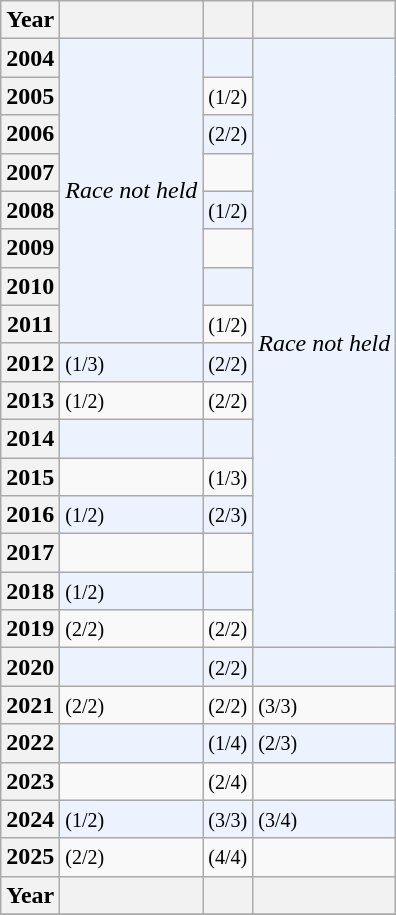<table class="wikitable">
<tr>
<th>Year</th>
<th></th>
<th></th>
<th></th>
</tr>
<tr bgcolor=#edf3fe>
<th>2004</th>
<td rowspan="8"><em>Race not held</em></td>
<td></td>
<td rowspan="16"><em>Race not held</em></td>
</tr>
<tr>
<th>2005</th>
<td> <small>(1/2)</small></td>
</tr>
<tr bgcolor=#edf3fe>
<th>2006</th>
<td> <small>(2/2)</small></td>
</tr>
<tr>
<th>2007</th>
<td></td>
</tr>
<tr bgcolor=#edf3fe>
<th>2008</th>
<td> <small>(1/2)</small></td>
</tr>
<tr>
<th>2009</th>
<td></td>
</tr>
<tr bgcolor=#edf3fe>
<th>2010</th>
<td></td>
</tr>
<tr>
<th>2011</th>
<td> <small>(1/2)</small></td>
</tr>
<tr bgcolor=#edf3fe>
<th>2012</th>
<td> <small>(1/3)</small></td>
<td> <small>(2/2)</small></td>
</tr>
<tr>
<th>2013</th>
<td> <small>(1/2)</small></td>
<td>  <small>(2/2)</small></td>
</tr>
<tr bgcolor=#edf3fe>
<th>2014</th>
<td></td>
<td></td>
</tr>
<tr>
<th>2015</th>
<td></td>
<td> <small>(1/3)</small></td>
</tr>
<tr bgcolor=#edf3fe>
<th>2016</th>
<td> <small>(1/2)</small></td>
<td> <small>(2/3)</small></td>
</tr>
<tr>
<th>2017</th>
<td></td>
<td></td>
</tr>
<tr bgcolor=#edf3fe>
<th>2018</th>
<td> <small>(1/2)</small></td>
<td></td>
</tr>
<tr>
<th>2019</th>
<td> <small>(2/2)</small></td>
<td> <small>(2/2)</small></td>
</tr>
<tr bgcolor=#edf3fe>
<th>2020</th>
<td></td>
<td> <small>(2/2)</small></td>
<td></td>
</tr>
<tr>
<th>2021</th>
<td> <small>(2/2)</small></td>
<td> <small>(2/2)</small></td>
<td> <small>(3/3)</small></td>
</tr>
<tr bgcolor=#edf3fe>
<th>2022</th>
<td></td>
<td> <small>(1/4)</small></td>
<td> <small>(2/3)</small></td>
</tr>
<tr>
<th>2023</th>
<td></td>
<td> <small>(2/4)</small></td>
<td></td>
</tr>
<tr bgcolor=#edf3fe>
<th>2024</th>
<td> <small>(1/2)</small></td>
<td> <small>(3/3)</small></td>
<td> <small>(3/4)</small></td>
</tr>
<tr>
<th>2025</th>
<td> <small>(2/2)</small></td>
<td> <small>(4/4)</small></td>
<td> <small></small></td>
</tr>
<tr>
<th>Year</th>
<th></th>
<th></th>
<th></th>
</tr>
<tr>
</tr>
</table>
